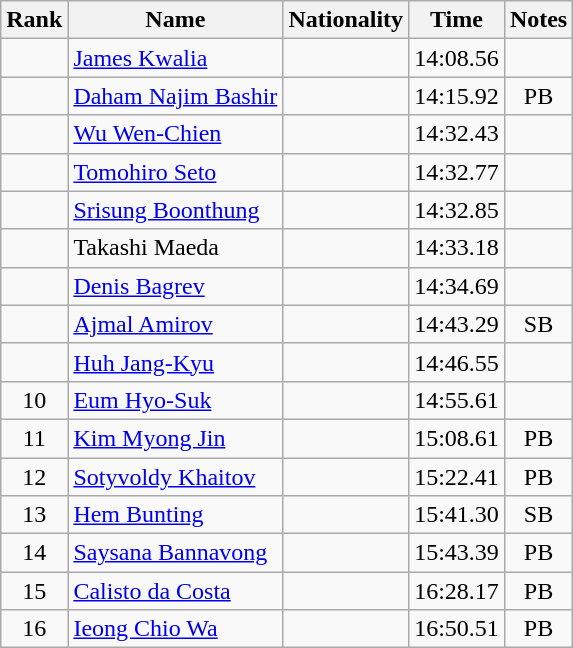<table class="wikitable sortable" style="text-align:center">
<tr>
<th>Rank</th>
<th>Name</th>
<th>Nationality</th>
<th>Time</th>
<th>Notes</th>
</tr>
<tr>
<td></td>
<td align=left><a href='#'>James Kwalia</a></td>
<td align=left></td>
<td>14:08.56</td>
<td></td>
</tr>
<tr>
<td></td>
<td align=left><a href='#'>Daham Najim Bashir</a></td>
<td align=left></td>
<td>14:15.92</td>
<td>PB</td>
</tr>
<tr>
<td></td>
<td align=left><a href='#'>Wu Wen-Chien</a></td>
<td align=left></td>
<td>14:32.43</td>
<td></td>
</tr>
<tr>
<td></td>
<td align=left><a href='#'>Tomohiro Seto</a></td>
<td align=left></td>
<td>14:32.77</td>
<td></td>
</tr>
<tr>
<td></td>
<td align=left><a href='#'>Srisung Boonthung</a></td>
<td align=left></td>
<td>14:32.85</td>
<td></td>
</tr>
<tr>
<td></td>
<td align=left>Takashi Maeda</td>
<td align=left></td>
<td>14:33.18</td>
<td></td>
</tr>
<tr>
<td></td>
<td align=left><a href='#'>Denis Bagrev</a></td>
<td align=left></td>
<td>14:34.69</td>
<td></td>
</tr>
<tr>
<td></td>
<td align=left><a href='#'>Ajmal Amirov</a></td>
<td align=left></td>
<td>14:43.29</td>
<td>SB</td>
</tr>
<tr>
<td></td>
<td align=left><a href='#'>Huh Jang-Kyu</a></td>
<td align=left></td>
<td>14:46.55</td>
<td></td>
</tr>
<tr>
<td>10</td>
<td align=left><a href='#'>Eum Hyo-Suk</a></td>
<td align=left></td>
<td>14:55.61</td>
<td></td>
</tr>
<tr>
<td>11</td>
<td align=left><a href='#'>Kim Myong Jin</a></td>
<td align=left></td>
<td>15:08.61</td>
<td>PB</td>
</tr>
<tr>
<td>12</td>
<td align=left><a href='#'>Sotyvoldy Khaitov</a></td>
<td align=left></td>
<td>15:22.41</td>
<td>PB</td>
</tr>
<tr>
<td>13</td>
<td align=left><a href='#'>Hem Bunting</a></td>
<td align=left></td>
<td>15:41.30</td>
<td>SB</td>
</tr>
<tr>
<td>14</td>
<td align=left><a href='#'>Saysana Bannavong</a></td>
<td align=left></td>
<td>15:43.39</td>
<td>PB</td>
</tr>
<tr>
<td>15</td>
<td align=left><a href='#'>Calisto da Costa</a></td>
<td align=left></td>
<td>16:28.17</td>
<td>PB</td>
</tr>
<tr>
<td>16</td>
<td align=left><a href='#'>Ieong Chio Wa</a></td>
<td align=left></td>
<td>16:50.51</td>
<td>PB</td>
</tr>
</table>
